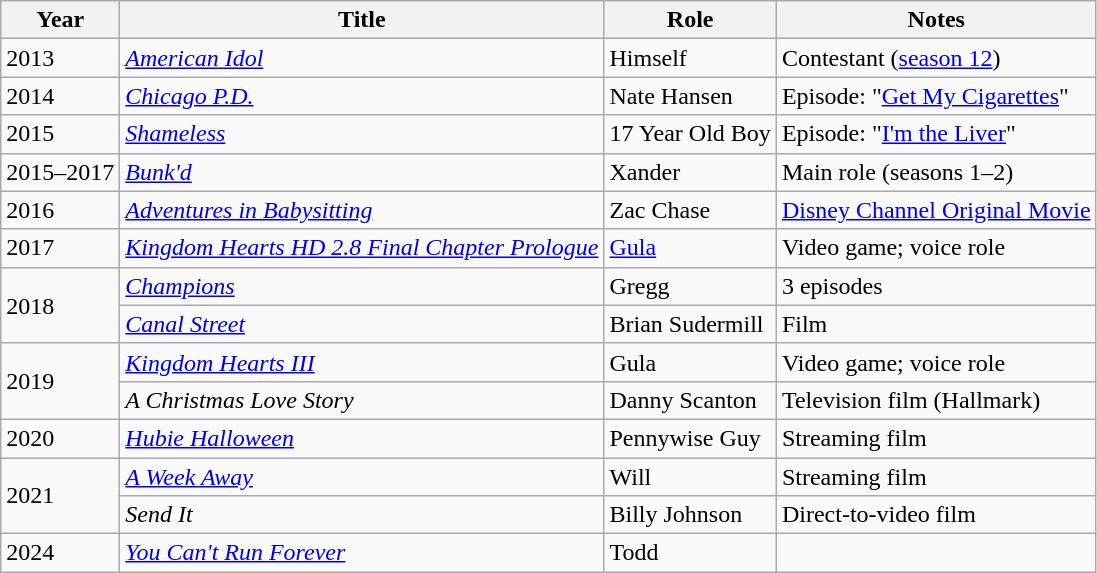<table class="wikitable sortable">
<tr>
<th>Year</th>
<th>Title</th>
<th>Role</th>
<th class="unsortable">Notes</th>
</tr>
<tr>
<td>2013</td>
<td><em><a href='#'>American Idol</a></em></td>
<td>Himself</td>
<td>Contestant (<a href='#'>season 12</a>)</td>
</tr>
<tr>
<td>2014</td>
<td><em><a href='#'>Chicago P.D.</a></em></td>
<td>Nate Hansen</td>
<td>Episode: "<a href='#'>Get My Cigarettes</a>"</td>
</tr>
<tr>
<td>2015</td>
<td><em><a href='#'>Shameless</a></em></td>
<td>17 Year Old Boy</td>
<td>Episode: "<a href='#'>I'm the Liver</a>"</td>
</tr>
<tr>
<td>2015–2017</td>
<td><em><a href='#'>Bunk'd</a></em></td>
<td>Xander</td>
<td>Main role (seasons 1–2)</td>
</tr>
<tr>
<td>2016</td>
<td><em><a href='#'>Adventures in Babysitting</a></em></td>
<td>Zac Chase</td>
<td><a href='#'>Disney Channel Original Movie</a></td>
</tr>
<tr>
<td>2017</td>
<td><em><a href='#'>Kingdom Hearts HD 2.8 Final Chapter Prologue</a></em></td>
<td><a href='#'>Gula</a></td>
<td>Video game; voice role</td>
</tr>
<tr>
<td rowspan="2">2018</td>
<td><em><a href='#'>Champions</a></em></td>
<td>Gregg</td>
<td>3 episodes</td>
</tr>
<tr>
<td><em><a href='#'>Canal Street</a></em></td>
<td>Brian Sudermill</td>
<td>Film</td>
</tr>
<tr>
<td rowspan="2">2019</td>
<td><em><a href='#'>Kingdom Hearts III</a></em></td>
<td>Gula</td>
<td>Video game; voice role</td>
</tr>
<tr>
<td><em>A Christmas Love Story</em></td>
<td>Danny Scanton</td>
<td>Television film (Hallmark)</td>
</tr>
<tr>
<td>2020</td>
<td><em><a href='#'>Hubie Halloween</a></em></td>
<td>Pennywise Guy</td>
<td>Streaming film</td>
</tr>
<tr>
<td rowspan="2">2021</td>
<td><em><a href='#'>A Week Away</a></em></td>
<td>Will</td>
<td>Streaming film</td>
</tr>
<tr>
<td><em>Send It</em></td>
<td>Billy Johnson</td>
<td>Direct-to-video film</td>
</tr>
<tr>
<td>2024</td>
<td><em><a href='#'>You Can't Run Forever</a></em></td>
<td>Todd</td>
<td></td>
</tr>
</table>
